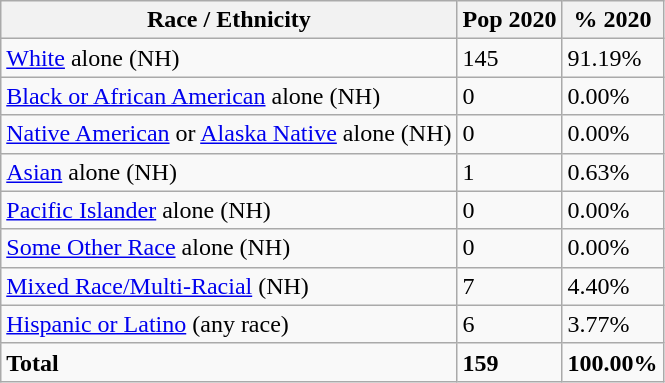<table class="wikitable">
<tr>
<th>Race / Ethnicity</th>
<th>Pop 2020</th>
<th>% 2020</th>
</tr>
<tr>
<td><a href='#'>White</a> alone (NH)</td>
<td>145</td>
<td>91.19%</td>
</tr>
<tr>
<td><a href='#'>Black or African American</a> alone (NH)</td>
<td>0</td>
<td>0.00%</td>
</tr>
<tr>
<td><a href='#'>Native American</a> or <a href='#'>Alaska Native</a> alone (NH)</td>
<td>0</td>
<td>0.00%</td>
</tr>
<tr>
<td><a href='#'>Asian</a> alone (NH)</td>
<td>1</td>
<td>0.63%</td>
</tr>
<tr>
<td><a href='#'>Pacific Islander</a> alone (NH)</td>
<td>0</td>
<td>0.00%</td>
</tr>
<tr>
<td><a href='#'>Some Other Race</a> alone (NH)</td>
<td>0</td>
<td>0.00%</td>
</tr>
<tr>
<td><a href='#'>Mixed Race/Multi-Racial</a> (NH)</td>
<td>7</td>
<td>4.40%</td>
</tr>
<tr>
<td><a href='#'>Hispanic or Latino</a> (any race)</td>
<td>6</td>
<td>3.77%</td>
</tr>
<tr>
<td><strong>Total</strong></td>
<td><strong>159</strong></td>
<td><strong>100.00%</strong></td>
</tr>
</table>
